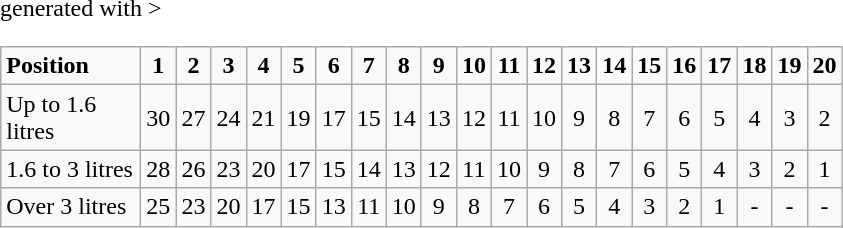<table class="wikitable" <hiddentext>generated with >
<tr style="font-weight:bold">
<td width="86" height="13">Position</td>
<td width="16" align="center">1</td>
<td width="16" align="center">2</td>
<td width="16" align="center">3</td>
<td width="16" align="center">4</td>
<td width="16" align="center">5</td>
<td width="16" align="center">6</td>
<td width="16" align="center">7</td>
<td width="16" align="center">8</td>
<td width="16" align="center">9</td>
<td width="16" align="center">10</td>
<td width="16" align="center">11</td>
<td width="16" align="center">12</td>
<td width="16" align="center">13</td>
<td width="16" align="center">14</td>
<td width="16" align="center">15</td>
<td width="16" align="center">16</td>
<td width="16" align="center">17</td>
<td width="16" align="center">18</td>
<td width="16" align="center">19</td>
<td width="16" align="center">20</td>
</tr>
<tr>
<td height="13">Up to 1.6 litres</td>
<td align="center">30</td>
<td align="center">27</td>
<td align="center">24</td>
<td align="center">21</td>
<td align="center">19</td>
<td align="center">17</td>
<td align="center">15</td>
<td align="center">14</td>
<td align="center">13</td>
<td align="center">12</td>
<td align="center">11</td>
<td align="center">10</td>
<td align="center">9</td>
<td align="center">8</td>
<td align="center">7</td>
<td align="center">6</td>
<td align="center">5</td>
<td align="center">4</td>
<td align="center">3</td>
<td align="center">2</td>
</tr>
<tr>
<td height="13">1.6 to 3 litres</td>
<td align="center">28</td>
<td align="center">26</td>
<td align="center">23</td>
<td align="center">20</td>
<td align="center">17</td>
<td align="center">15</td>
<td align="center">14</td>
<td align="center">13</td>
<td align="center">12</td>
<td align="center">11</td>
<td align="center">10</td>
<td align="center">9</td>
<td align="center">8</td>
<td align="center">7</td>
<td align="center">6</td>
<td align="center">5</td>
<td align="center">4</td>
<td align="center">3</td>
<td align="center">2</td>
<td align="center">1</td>
</tr>
<tr>
<td height="13">Over 3 litres</td>
<td align="center">25</td>
<td align="center">23</td>
<td align="center">20</td>
<td align="center">17</td>
<td align="center">15</td>
<td align="center">13</td>
<td align="center">11</td>
<td align="center">10</td>
<td align="center">9</td>
<td align="center">8</td>
<td align="center">7</td>
<td align="center">6</td>
<td align="center">5</td>
<td align="center">4</td>
<td align="center">3</td>
<td align="center">2</td>
<td align="center">1</td>
<td align="center">-</td>
<td align="center">-</td>
<td align="center">-</td>
</tr>
</table>
